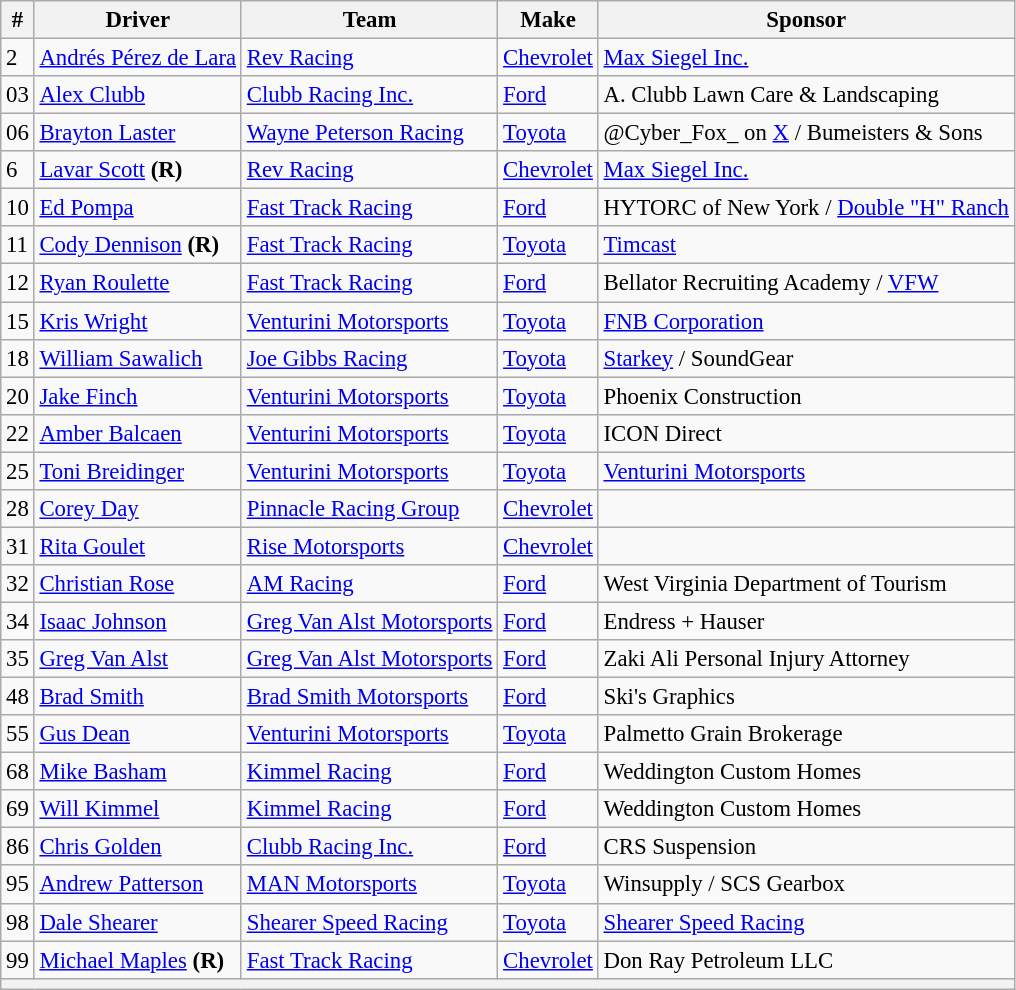<table class="wikitable" style="font-size: 95%;">
<tr>
<th>#</th>
<th>Driver</th>
<th>Team</th>
<th>Make</th>
<th>Sponsor</th>
</tr>
<tr>
<td>2</td>
<td nowrap=""><a href='#'>Andrés Pérez de Lara</a></td>
<td><a href='#'>Rev Racing</a></td>
<td><a href='#'>Chevrolet</a></td>
<td><a href='#'>Max Siegel Inc.</a></td>
</tr>
<tr>
<td>03</td>
<td><a href='#'>Alex Clubb</a></td>
<td><a href='#'>Clubb Racing Inc.</a></td>
<td><a href='#'>Ford</a></td>
<td>A. Clubb Lawn Care & Landscaping</td>
</tr>
<tr>
<td>06</td>
<td><a href='#'>Brayton Laster</a></td>
<td><a href='#'>Wayne Peterson Racing</a></td>
<td><a href='#'>Toyota</a></td>
<td>@Cyber_Fox_ on <a href='#'>X</a> / Bumeisters & Sons</td>
</tr>
<tr>
<td>6</td>
<td><a href='#'>Lavar Scott</a> <strong>(R)</strong></td>
<td><a href='#'>Rev Racing</a></td>
<td><a href='#'>Chevrolet</a></td>
<td><a href='#'>Max Siegel Inc.</a></td>
</tr>
<tr>
<td>10</td>
<td><a href='#'>Ed Pompa</a></td>
<td><a href='#'>Fast Track Racing</a></td>
<td><a href='#'>Ford</a></td>
<td nowrap>HYTORC of New York / <a href='#'>Double "H" Ranch</a></td>
</tr>
<tr>
<td>11</td>
<td><a href='#'>Cody Dennison</a> <strong>(R)</strong></td>
<td><a href='#'>Fast Track Racing</a></td>
<td><a href='#'>Toyota</a></td>
<td><a href='#'>Timcast</a></td>
</tr>
<tr>
<td>12</td>
<td><a href='#'>Ryan Roulette</a></td>
<td><a href='#'>Fast Track Racing</a></td>
<td><a href='#'>Ford</a></td>
<td>Bellator Recruiting Academy / <a href='#'>VFW</a></td>
</tr>
<tr>
<td>15</td>
<td><a href='#'>Kris Wright</a></td>
<td><a href='#'>Venturini Motorsports</a></td>
<td><a href='#'>Toyota</a></td>
<td><a href='#'>FNB Corporation</a></td>
</tr>
<tr>
<td>18</td>
<td><a href='#'>William Sawalich</a></td>
<td><a href='#'>Joe Gibbs Racing</a></td>
<td><a href='#'>Toyota</a></td>
<td><a href='#'>Starkey</a> / SoundGear</td>
</tr>
<tr>
<td>20</td>
<td><a href='#'>Jake Finch</a></td>
<td><a href='#'>Venturini Motorsports</a></td>
<td><a href='#'>Toyota</a></td>
<td>Phoenix Construction</td>
</tr>
<tr>
<td>22</td>
<td><a href='#'>Amber Balcaen</a></td>
<td><a href='#'>Venturini Motorsports</a></td>
<td><a href='#'>Toyota</a></td>
<td>ICON Direct</td>
</tr>
<tr>
<td>25</td>
<td><a href='#'>Toni Breidinger</a></td>
<td><a href='#'>Venturini Motorsports</a></td>
<td><a href='#'>Toyota</a></td>
<td><a href='#'>Venturini Motorsports</a></td>
</tr>
<tr>
<td>28</td>
<td><a href='#'>Corey Day</a></td>
<td><a href='#'>Pinnacle Racing Group</a></td>
<td><a href='#'>Chevrolet</a></td>
<td></td>
</tr>
<tr>
<td>31</td>
<td><a href='#'>Rita Goulet</a></td>
<td><a href='#'>Rise Motorsports</a></td>
<td><a href='#'>Chevrolet</a></td>
<td nowrap=""></td>
</tr>
<tr>
<td>32</td>
<td><a href='#'>Christian Rose</a></td>
<td nowrap=""><a href='#'>AM Racing</a></td>
<td><a href='#'>Ford</a></td>
<td>West Virginia Department of Tourism</td>
</tr>
<tr>
<td>34</td>
<td><a href='#'>Isaac Johnson</a></td>
<td><a href='#'>Greg Van Alst Motorsports</a></td>
<td><a href='#'>Ford</a></td>
<td>Endress + Hauser</td>
</tr>
<tr>
<td>35</td>
<td><a href='#'>Greg Van Alst</a></td>
<td nowrap><a href='#'>Greg Van Alst Motorsports</a></td>
<td><a href='#'>Ford</a></td>
<td>Zaki Ali Personal Injury Attorney</td>
</tr>
<tr>
<td>48</td>
<td><a href='#'>Brad Smith</a></td>
<td><a href='#'>Brad Smith Motorsports</a></td>
<td><a href='#'>Ford</a></td>
<td>Ski's Graphics</td>
</tr>
<tr>
<td>55</td>
<td><a href='#'>Gus Dean</a></td>
<td><a href='#'>Venturini Motorsports</a></td>
<td><a href='#'>Toyota</a></td>
<td>Palmetto Grain Brokerage</td>
</tr>
<tr>
<td>68</td>
<td><a href='#'>Mike Basham</a></td>
<td><a href='#'>Kimmel Racing</a></td>
<td><a href='#'>Ford</a></td>
<td>Weddington Custom Homes</td>
</tr>
<tr>
<td>69</td>
<td><a href='#'>Will Kimmel</a></td>
<td><a href='#'>Kimmel Racing</a></td>
<td><a href='#'>Ford</a></td>
<td>Weddington Custom Homes</td>
</tr>
<tr>
<td>86</td>
<td><a href='#'>Chris Golden</a></td>
<td><a href='#'>Clubb Racing Inc.</a></td>
<td><a href='#'>Ford</a></td>
<td>CRS Suspension</td>
</tr>
<tr>
<td>95</td>
<td><a href='#'>Andrew Patterson</a></td>
<td><a href='#'>MAN Motorsports</a></td>
<td><a href='#'>Toyota</a></td>
<td>Winsupply / SCS Gearbox</td>
</tr>
<tr>
<td>98</td>
<td><a href='#'>Dale Shearer</a></td>
<td><a href='#'>Shearer Speed Racing</a></td>
<td><a href='#'>Toyota</a></td>
<td><a href='#'>Shearer Speed Racing</a></td>
</tr>
<tr>
<td>99</td>
<td><a href='#'>Michael Maples</a> <strong>(R)</strong></td>
<td><a href='#'>Fast Track Racing</a></td>
<td><a href='#'>Chevrolet</a></td>
<td>Don Ray Petroleum LLC</td>
</tr>
<tr>
<th colspan="5"></th>
</tr>
</table>
